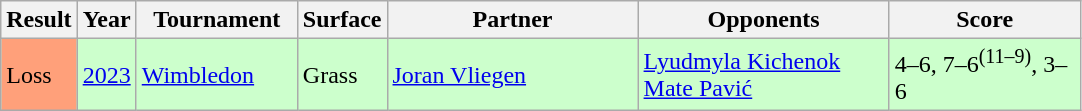<table class="sortable wikitable">
<tr>
<th style="width:40px;">Result</th>
<th style="width:30px;">Year</th>
<th style="width:100px;">Tournament</th>
<th style="width:50px;">Surface</th>
<th style="width:160px;">Partner</th>
<th style="width:160px;">Opponents</th>
<th style="width:120px;" class="unsortable">Score</th>
</tr>
<tr style="background:#cfc;">
<td style="background:#ffa07a;">Loss</td>
<td><a href='#'>2023</a></td>
<td><a href='#'>Wimbledon</a></td>
<td>Grass</td>
<td> <a href='#'>Joran Vliegen</a></td>
<td> <a href='#'>Lyudmyla Kichenok</a> <br> <a href='#'>Mate Pavić</a></td>
<td>4–6, 7–6<sup>(11–9)</sup>, 3–6</td>
</tr>
</table>
